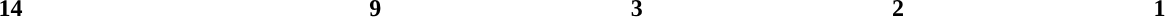<table style="width:80%; text-align:center;">
<tr>
<td style="background:"><strong>14</strong></td>
<td style="background:"><strong>9</strong></td>
<td style="background:"><strong>3</strong></td>
<td style="background:"><strong>2</strong></td>
<td style="background:"><strong>1</strong></td>
</tr>
<tr>
<td></td>
<td></td>
<td></td>
<td></td>
<td></td>
</tr>
</table>
